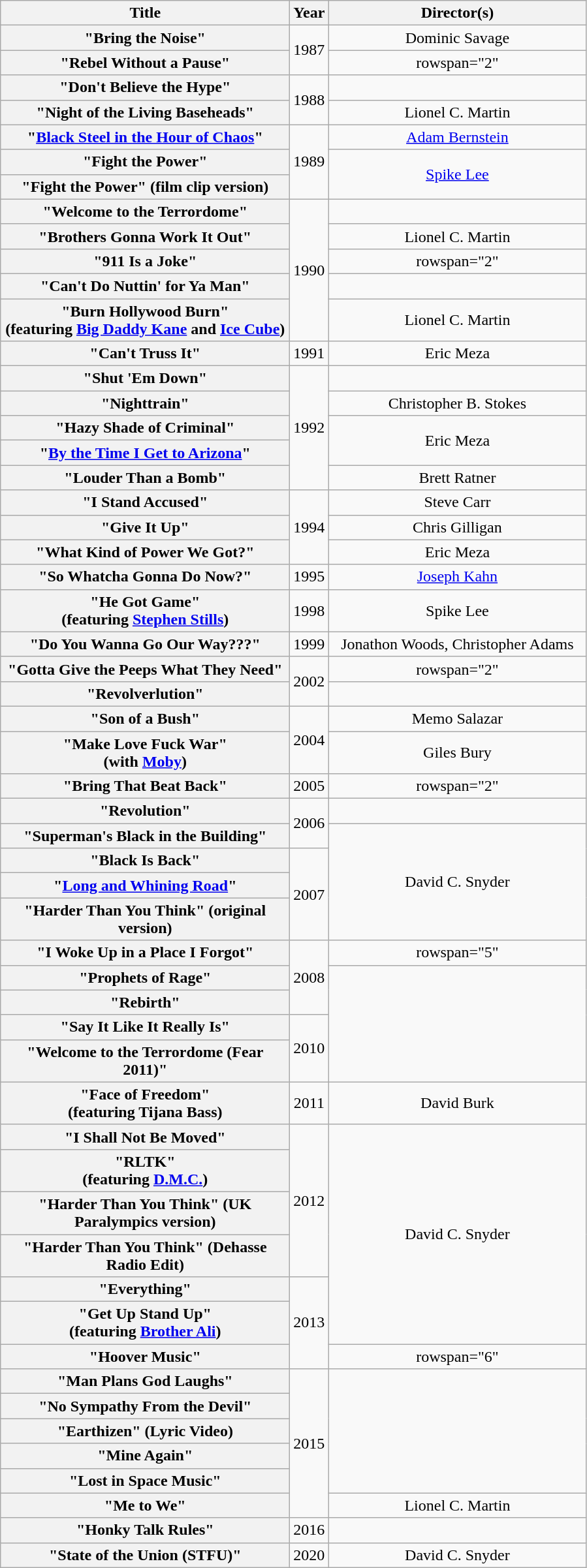<table class="wikitable plainrowheaders" style="text-align:center;">
<tr>
<th scope="col" style="width:18em;">Title</th>
<th scope="col">Year</th>
<th scope="col" style="width:16em;">Director(s)</th>
</tr>
<tr>
<th scope="row">"Bring the Noise"</th>
<td rowspan="2">1987</td>
<td>Dominic Savage</td>
</tr>
<tr>
<th scope="row">"Rebel Without a Pause"</th>
<td>rowspan="2" </td>
</tr>
<tr>
<th scope="row">"Don't Believe the Hype"</th>
<td rowspan="2">1988</td>
</tr>
<tr>
<th scope="row">"Night of the Living Baseheads"</th>
<td>Lionel C. Martin</td>
</tr>
<tr>
<th scope="row">"<a href='#'>Black Steel in the Hour of Chaos</a>"</th>
<td rowspan="3">1989</td>
<td><a href='#'>Adam Bernstein</a></td>
</tr>
<tr>
<th scope="row">"Fight the Power"</th>
<td rowspan="2"><a href='#'>Spike Lee</a></td>
</tr>
<tr>
<th scope="row">"Fight the Power" (film clip version)</th>
</tr>
<tr>
<th scope="row">"Welcome to the Terrordome"</th>
<td rowspan="5">1990</td>
<td></td>
</tr>
<tr>
<th scope="row">"Brothers Gonna Work It Out"</th>
<td>Lionel C. Martin</td>
</tr>
<tr>
<th scope="row">"911 Is a Joke"</th>
<td>rowspan="2" </td>
</tr>
<tr>
<th scope="row">"Can't Do Nuttin' for Ya Man"</th>
</tr>
<tr>
<th scope="row">"Burn Hollywood Burn"<br><span>(featuring <a href='#'>Big Daddy Kane</a> and <a href='#'>Ice Cube</a>)</span></th>
<td>Lionel C. Martin</td>
</tr>
<tr>
<th scope="row">"Can't Truss It"</th>
<td>1991</td>
<td>Eric Meza</td>
</tr>
<tr>
<th scope="row">"Shut 'Em Down"</th>
<td rowspan="5">1992</td>
<td></td>
</tr>
<tr>
<th scope="row">"Nighttrain"</th>
<td>Christopher B. Stokes</td>
</tr>
<tr>
<th scope="row">"Hazy Shade of Criminal"</th>
<td rowspan="2">Eric Meza</td>
</tr>
<tr>
<th scope="row">"<a href='#'>By the Time I Get to Arizona</a>"</th>
</tr>
<tr>
<th scope="row">"Louder Than a Bomb"</th>
<td>Brett Ratner</td>
</tr>
<tr>
<th scope="row">"I Stand Accused"</th>
<td rowspan="3">1994</td>
<td>Steve Carr</td>
</tr>
<tr>
<th scope="row">"Give It Up"</th>
<td>Chris Gilligan</td>
</tr>
<tr>
<th scope="row">"What Kind of Power We Got?"</th>
<td>Eric Meza</td>
</tr>
<tr>
<th scope="row">"So Whatcha Gonna Do Now?"</th>
<td>1995</td>
<td><a href='#'>Joseph Kahn</a></td>
</tr>
<tr>
<th scope="row">"He Got Game"<br><span>(featuring <a href='#'>Stephen Stills</a>)</span></th>
<td>1998</td>
<td>Spike Lee</td>
</tr>
<tr>
<th scope="row">"Do You Wanna Go Our Way???"</th>
<td>1999</td>
<td>Jonathon Woods, Christopher Adams</td>
</tr>
<tr>
<th scope="row">"Gotta Give the Peeps What They Need"</th>
<td rowspan="2">2002</td>
<td>rowspan="2" </td>
</tr>
<tr>
<th scope="row">"Revolverlution"</th>
</tr>
<tr>
<th scope="row">"Son of a Bush"</th>
<td rowspan="2">2004</td>
<td>Memo Salazar</td>
</tr>
<tr>
<th scope="row">"Make Love Fuck War"<br><span>(with <a href='#'>Moby</a>)</span></th>
<td>Giles Bury</td>
</tr>
<tr>
<th scope="row">"Bring That Beat Back"</th>
<td>2005</td>
<td>rowspan="2" </td>
</tr>
<tr>
<th scope="row">"Revolution"</th>
<td rowspan="2">2006</td>
</tr>
<tr>
<th scope="row">"Superman's Black in the Building"</th>
<td rowspan="4">David C. Snyder</td>
</tr>
<tr>
<th scope="row">"Black Is Back"</th>
<td rowspan="3">2007</td>
</tr>
<tr>
<th scope="row">"<a href='#'>Long and Whining Road</a>"</th>
</tr>
<tr>
<th scope="row">"Harder Than You Think" (original version)</th>
</tr>
<tr>
<th scope="row">"I Woke Up in a Place I Forgot"</th>
<td rowspan="3">2008</td>
<td>rowspan="5" </td>
</tr>
<tr>
<th scope="row">"Prophets of Rage"</th>
</tr>
<tr>
<th scope="row">"Rebirth"</th>
</tr>
<tr>
<th scope="row">"Say It Like It Really Is"</th>
<td rowspan="2">2010</td>
</tr>
<tr>
<th scope="row">"Welcome to the Terrordome (Fear 2011)"</th>
</tr>
<tr>
<th scope="row">"Face of Freedom"<br><span>(featuring Tijana Bass)</span></th>
<td>2011</td>
<td>David Burk</td>
</tr>
<tr>
<th scope="row">"I Shall Not Be Moved"</th>
<td rowspan="4">2012</td>
<td rowspan="6">David C. Snyder</td>
</tr>
<tr>
<th scope="row">"RLTK"<br><span>(featuring <a href='#'>D.M.C.</a>)</span></th>
</tr>
<tr>
<th scope="row">"Harder Than You Think" (UK Paralympics version)</th>
</tr>
<tr>
<th scope="row">"Harder Than You Think" (Dehasse Radio Edit)</th>
</tr>
<tr>
<th scope="row">"Everything"</th>
<td rowspan="3">2013</td>
</tr>
<tr>
<th scope="row">"Get Up Stand Up"<br><span>(featuring <a href='#'>Brother Ali</a>)</span></th>
</tr>
<tr>
<th scope="row">"Hoover Music"</th>
<td>rowspan="6" </td>
</tr>
<tr>
<th scope="row">"Man Plans God Laughs"</th>
<td rowspan="6">2015</td>
</tr>
<tr>
<th scope="row">"No Sympathy From the Devil"</th>
</tr>
<tr>
<th scope="row">"Earthizen" (Lyric Video)</th>
</tr>
<tr>
<th scope="row">"Mine Again"</th>
</tr>
<tr>
<th scope="row">"Lost in Space Music"</th>
</tr>
<tr>
<th scope="row">"Me to We"</th>
<td>Lionel C. Martin</td>
</tr>
<tr>
<th scope="row">"Honky Talk Rules"</th>
<td>2016</td>
<td></td>
</tr>
<tr>
<th scope="row">"State of the Union (STFU)"</th>
<td>2020</td>
<td>David C. Snyder</td>
</tr>
</table>
